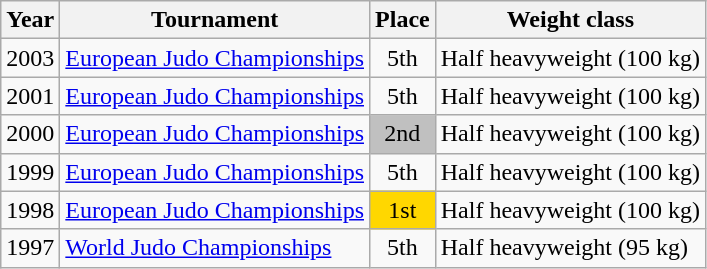<table class=wikitable>
<tr>
<th>Year</th>
<th>Tournament</th>
<th>Place</th>
<th>Weight class</th>
</tr>
<tr>
<td>2003</td>
<td><a href='#'>European Judo Championships</a></td>
<td align="center">5th</td>
<td>Half heavyweight (100 kg)</td>
</tr>
<tr>
<td>2001</td>
<td><a href='#'>European Judo Championships</a></td>
<td align="center">5th</td>
<td>Half heavyweight (100 kg)</td>
</tr>
<tr>
<td>2000</td>
<td><a href='#'>European Judo Championships</a></td>
<td bgcolor="silver" align="center">2nd</td>
<td>Half heavyweight (100 kg)</td>
</tr>
<tr>
<td>1999</td>
<td><a href='#'>European Judo Championships</a></td>
<td align="center">5th</td>
<td>Half heavyweight (100 kg)</td>
</tr>
<tr>
<td>1998</td>
<td><a href='#'>European Judo Championships</a></td>
<td bgcolor="gold" align="center">1st</td>
<td>Half heavyweight (100 kg)</td>
</tr>
<tr>
<td>1997</td>
<td><a href='#'>World Judo Championships</a></td>
<td align="center">5th</td>
<td>Half heavyweight (95 kg)</td>
</tr>
</table>
